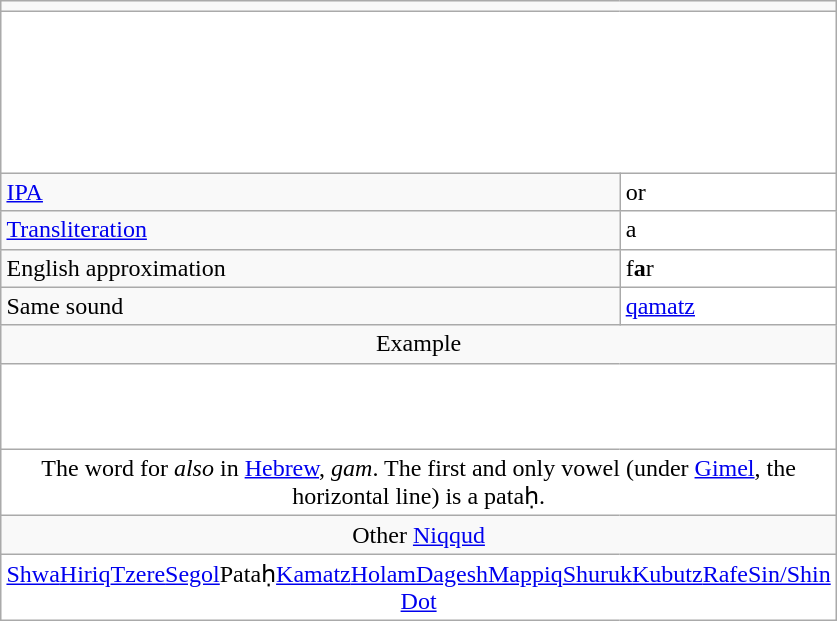<table align="right" class="wikitable">
<tr>
<td colspan="2" style="text-align:center;"><strong><em></em></strong></td>
</tr>
<tr>
<td colspan="2" align="center" style="background:white;height:100px"></td>
</tr>
<tr>
<td><a href='#'>IPA</a></td>
<td style="background:white"> or </td>
</tr>
<tr>
<td><a href='#'>Transliteration</a></td>
<td style="background:white">a</td>
</tr>
<tr>
<td>English approximation</td>
<td style="background:white">f<strong>a</strong>r</td>
</tr>
<tr>
<td>Same sound</td>
<td style="background:white"><a href='#'>qamatz</a></td>
</tr>
<tr>
<td colspan="2" style="text-align:center;">Example</td>
</tr>
<tr>
<td colspan="2" align="center" style="background:white;height:50px"></td>
</tr>
<tr>
<td colspan="2" style="width:250px; background:white; text-align:center;">The word for <em>also</em> in <a href='#'>Hebrew</a>, <em>gam</em>. The first and only vowel (under <a href='#'>Gimel</a>, the horizontal line) is a pataḥ.</td>
</tr>
<tr>
<td colspan="2" style="text-align:center;">Other <a href='#'>Niqqud</a></td>
</tr>
<tr>
<td colspan="2" style="width:250px; background:white; text-align:center;"><a href='#'>Shwa</a><a href='#'>Hiriq</a><a href='#'>Tzere</a><a href='#'>Segol</a>Pataḥ<a href='#'>Kamatz</a><a href='#'>Holam</a><a href='#'>Dagesh</a><a href='#'>Mappiq</a><a href='#'>Shuruk</a><a href='#'>Kubutz</a><a href='#'>Rafe</a><a href='#'>Sin/Shin Dot</a></td>
</tr>
</table>
